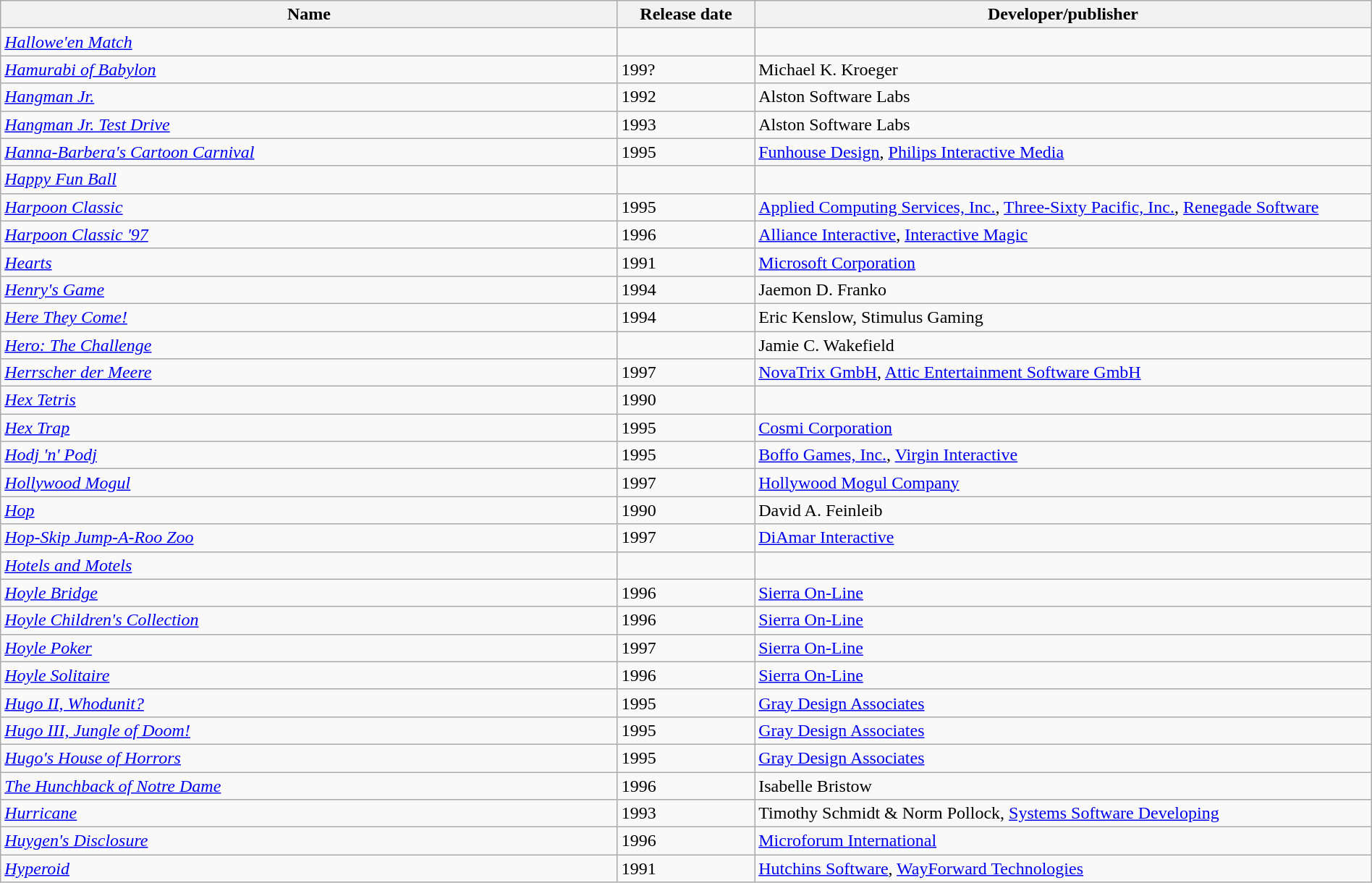<table class="wikitable sortable" style="width:100%;">
<tr>
<th style="width:45%;">Name</th>
<th style="width:10%;">Release date</th>
<th style="width:45%;">Developer/publisher</th>
</tr>
<tr>
<td><em><a href='#'>Hallowe'en Match</a></em></td>
<td></td>
<td></td>
</tr>
<tr>
<td><em><a href='#'>Hamurabi of Babylon</a></em></td>
<td>199?</td>
<td>Michael K. Kroeger</td>
</tr>
<tr>
<td><em><a href='#'>Hangman Jr.</a></em></td>
<td>1992</td>
<td>Alston Software Labs</td>
</tr>
<tr>
<td><em><a href='#'>Hangman Jr. Test Drive</a></em></td>
<td>1993</td>
<td>Alston Software Labs</td>
</tr>
<tr>
<td><em><a href='#'>Hanna-Barbera's Cartoon Carnival</a></em></td>
<td>1995</td>
<td><a href='#'>Funhouse Design</a>, <a href='#'>Philips Interactive Media</a></td>
</tr>
<tr>
<td><em><a href='#'>Happy Fun Ball</a></em></td>
<td></td>
<td></td>
</tr>
<tr>
<td><em><a href='#'>Harpoon Classic</a></em></td>
<td>1995</td>
<td><a href='#'>Applied Computing Services, Inc.</a>, <a href='#'>Three-Sixty Pacific, Inc.</a>, <a href='#'>Renegade Software</a></td>
</tr>
<tr>
<td><em><a href='#'>Harpoon Classic '97</a></em></td>
<td>1996</td>
<td><a href='#'>Alliance Interactive</a>, <a href='#'>Interactive Magic</a></td>
</tr>
<tr>
<td><em><a href='#'>Hearts</a></em></td>
<td>1991</td>
<td><a href='#'>Microsoft Corporation</a></td>
</tr>
<tr>
<td><em><a href='#'>Henry's Game</a></em></td>
<td>1994</td>
<td>Jaemon D. Franko</td>
</tr>
<tr>
<td><em><a href='#'>Here They Come!</a></em></td>
<td>1994</td>
<td>Eric Kenslow, Stimulus Gaming</td>
</tr>
<tr>
<td><em><a href='#'>Hero: The Challenge</a></em></td>
<td></td>
<td>Jamie C. Wakefield</td>
</tr>
<tr>
<td><em><a href='#'>Herrscher der Meere</a></em></td>
<td>1997</td>
<td><a href='#'>NovaTrix GmbH</a>, <a href='#'>Attic Entertainment Software GmbH</a></td>
</tr>
<tr>
<td><em><a href='#'>Hex Tetris</a></em></td>
<td>1990</td>
<td></td>
</tr>
<tr>
<td><em><a href='#'>Hex Trap</a></em></td>
<td>1995</td>
<td><a href='#'>Cosmi Corporation</a></td>
</tr>
<tr>
<td><em><a href='#'>Hodj 'n' Podj</a></em></td>
<td>1995</td>
<td><a href='#'>Boffo Games, Inc.</a>, <a href='#'>Virgin Interactive</a></td>
</tr>
<tr>
<td><em><a href='#'>Hollywood Mogul</a></em></td>
<td>1997</td>
<td><a href='#'>Hollywood Mogul Company</a></td>
</tr>
<tr>
<td><em><a href='#'>Hop</a></em></td>
<td>1990</td>
<td>David A. Feinleib</td>
</tr>
<tr>
<td><em><a href='#'>Hop-Skip Jump-A-Roo Zoo</a></em></td>
<td>1997</td>
<td><a href='#'>DiAmar Interactive</a></td>
</tr>
<tr>
<td><em><a href='#'>Hotels and Motels</a></em></td>
<td></td>
<td></td>
</tr>
<tr>
<td><em><a href='#'>Hoyle Bridge</a></em></td>
<td>1996</td>
<td><a href='#'>Sierra On-Line</a></td>
</tr>
<tr>
<td><em><a href='#'>Hoyle Children's Collection</a></em></td>
<td>1996</td>
<td><a href='#'>Sierra On-Line</a></td>
</tr>
<tr>
<td><em><a href='#'>Hoyle Poker</a></em></td>
<td>1997</td>
<td><a href='#'>Sierra On-Line</a></td>
</tr>
<tr>
<td><em><a href='#'>Hoyle Solitaire</a></em></td>
<td>1996</td>
<td><a href='#'>Sierra On-Line</a></td>
</tr>
<tr>
<td><em><a href='#'>Hugo II, Whodunit?</a></em></td>
<td>1995</td>
<td><a href='#'>Gray Design Associates</a></td>
</tr>
<tr>
<td><em><a href='#'>Hugo III, Jungle of Doom!</a></em></td>
<td>1995</td>
<td><a href='#'>Gray Design Associates</a></td>
</tr>
<tr>
<td><em><a href='#'>Hugo's House of Horrors</a></em></td>
<td>1995</td>
<td><a href='#'>Gray Design Associates</a></td>
</tr>
<tr>
<td><em><a href='#'>The Hunchback of Notre Dame</a></em></td>
<td>1996</td>
<td>Isabelle Bristow</td>
</tr>
<tr>
<td><em><a href='#'>Hurricane</a></em></td>
<td>1993</td>
<td>Timothy Schmidt & Norm Pollock, <a href='#'>Systems Software Developing</a></td>
</tr>
<tr>
<td><em><a href='#'>Huygen's Disclosure</a></em></td>
<td>1996</td>
<td><a href='#'>Microforum International</a></td>
</tr>
<tr>
<td><em><a href='#'>Hyperoid</a></em></td>
<td>1991</td>
<td><a href='#'>Hutchins Software</a>, <a href='#'>WayForward Technologies</a></td>
</tr>
</table>
